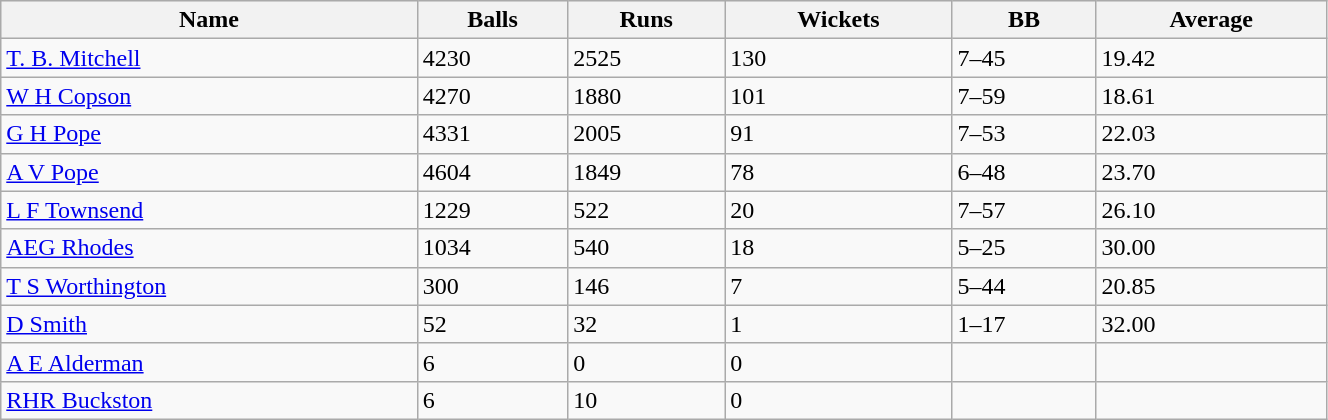<table class="wikitable sortable" style="width:70%;">
<tr style="background:#efefef;">
<th>Name</th>
<th>Balls</th>
<th>Runs</th>
<th>Wickets</th>
<th>BB</th>
<th>Average</th>
</tr>
<tr>
<td><a href='#'>T. B. Mitchell</a></td>
<td>4230</td>
<td>2525</td>
<td>130</td>
<td>7–45</td>
<td>19.42</td>
</tr>
<tr>
<td><a href='#'>W H Copson</a></td>
<td>4270</td>
<td>1880</td>
<td>101</td>
<td>7–59</td>
<td>18.61</td>
</tr>
<tr>
<td><a href='#'>G H Pope</a></td>
<td>4331</td>
<td>2005</td>
<td>91</td>
<td>7–53</td>
<td>22.03</td>
</tr>
<tr>
<td><a href='#'>A V Pope</a></td>
<td>4604</td>
<td>1849</td>
<td>78</td>
<td>6–48</td>
<td>23.70</td>
</tr>
<tr>
<td><a href='#'>L F Townsend</a></td>
<td>1229</td>
<td>522</td>
<td>20</td>
<td>7–57</td>
<td>26.10</td>
</tr>
<tr>
<td><a href='#'>AEG Rhodes</a></td>
<td>1034</td>
<td>540</td>
<td>18</td>
<td>5–25</td>
<td>30.00</td>
</tr>
<tr>
<td><a href='#'>T S Worthington</a></td>
<td>300</td>
<td>146</td>
<td>7</td>
<td>5–44</td>
<td>20.85</td>
</tr>
<tr>
<td><a href='#'>D Smith</a></td>
<td>52</td>
<td>32</td>
<td>1</td>
<td>1–17</td>
<td>32.00</td>
</tr>
<tr>
<td><a href='#'>A E Alderman</a></td>
<td>6</td>
<td>0</td>
<td>0</td>
<td></td>
<td></td>
</tr>
<tr>
<td><a href='#'>RHR Buckston</a></td>
<td>6</td>
<td>10</td>
<td>0</td>
<td></td>
<td></td>
</tr>
</table>
